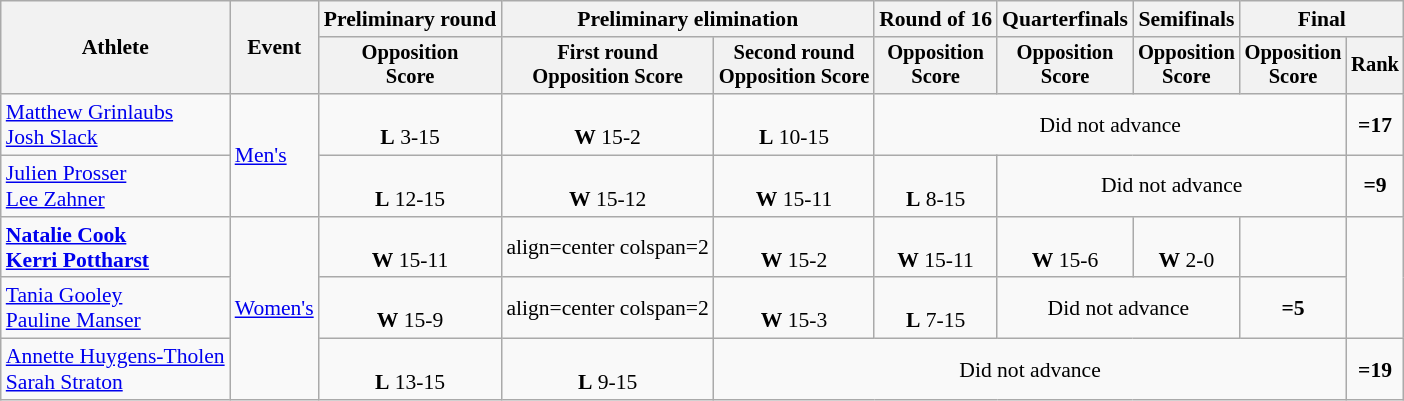<table class=wikitable style="font-size:90%">
<tr>
<th rowspan="2">Athlete</th>
<th rowspan="2">Event</th>
<th>Preliminary round</th>
<th colspan="2">Preliminary elimination</th>
<th>Round of 16</th>
<th>Quarterfinals</th>
<th>Semifinals</th>
<th colspan=2>Final</th>
</tr>
<tr style="font-size:95%">
<th>Opposition<br>Score</th>
<th>First round<br>Opposition Score</th>
<th>Second round<br>Opposition Score</th>
<th>Opposition<br>Score</th>
<th>Opposition<br>Score</th>
<th>Opposition<br>Score</th>
<th>Opposition<br>Score</th>
<th>Rank</th>
</tr>
<tr align=center>
<td align=left><a href='#'>Matthew Grinlaubs</a><br><a href='#'>Josh Slack</a></td>
<td align=left rowspan=2><a href='#'>Men's</a></td>
<td align=center><br><strong>L</strong> 3-15</td>
<td align=center><br><strong>W</strong> 15-2</td>
<td align=center><br><strong>L</strong> 10-15</td>
<td align=center colspan=4>Did not advance</td>
<td align=center><strong>=17</strong></td>
</tr>
<tr>
<td align=left><a href='#'>Julien Prosser</a><br><a href='#'>Lee Zahner</a></td>
<td align=center><br><strong>L</strong> 12-15</td>
<td align=center><br><strong>W</strong> 15-12</td>
<td align=center><br><strong>W</strong> 15-11</td>
<td align=center><br><strong>L</strong> 8-15</td>
<td align=center colspan=3>Did not advance</td>
<td align=center><strong>=9</strong></td>
</tr>
<tr>
<td align=left><strong><a href='#'>Natalie Cook</a></strong><br> <strong><a href='#'>Kerri Pottharst</a></strong></td>
<td align=left rowspan=3><a href='#'>Women's</a></td>
<td align=center><br><strong>W</strong> 15-11</td>
<td>align=center colspan=2 </td>
<td align=center><br><strong>W</strong> 15-2</td>
<td align=center><br><strong>W</strong> 15-11</td>
<td align=center><br><strong>W</strong> 15-6</td>
<td align=center><br><strong>W</strong> 2-0</td>
<td align=center></td>
</tr>
<tr>
<td align=left><a href='#'>Tania Gooley</a><br> <a href='#'>Pauline Manser</a></td>
<td align=center><br><strong>W</strong> 15-9</td>
<td>align=center colspan=2 </td>
<td align=center><br><strong>W</strong> 15-3</td>
<td align=center><br><strong>L</strong> 7-15</td>
<td align=center colspan=2>Did not advance</td>
<td align=center><strong>=5</strong></td>
</tr>
<tr>
<td align=left><a href='#'>Annette Huygens-Tholen</a><br> <a href='#'>Sarah Straton</a></td>
<td align=center><br><strong>L</strong> 13-15</td>
<td align=center><br><strong>L</strong> 9-15</td>
<td align=center colspan=5>Did not advance</td>
<td align=center><strong>=19</strong></td>
</tr>
</table>
